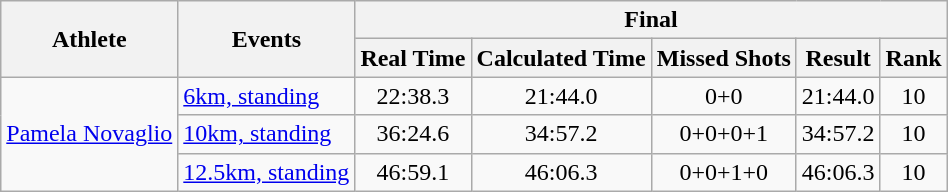<table class="wikitable" style="font-size:100%">
<tr>
<th rowspan="2">Athlete</th>
<th rowspan="2">Events</th>
<th colspan="5">Final</th>
</tr>
<tr>
<th>Real Time</th>
<th>Calculated Time</th>
<th>Missed Shots</th>
<th>Result</th>
<th>Rank</th>
</tr>
<tr>
<td rowspan=3><a href='#'>Pamela Novaglio</a></td>
<td><a href='#'>6km, standing</a></td>
<td align="center">22:38.3</td>
<td align="center">21:44.0</td>
<td align="center">0+0</td>
<td align="center">21:44.0</td>
<td align="center">10</td>
</tr>
<tr>
<td><a href='#'>10km, standing</a></td>
<td align="center">36:24.6</td>
<td align="center">34:57.2</td>
<td align="center">0+0+0+1</td>
<td align="center">34:57.2</td>
<td align="center">10</td>
</tr>
<tr>
<td><a href='#'>12.5km, standing</a></td>
<td align="center">46:59.1</td>
<td align="center">46:06.3</td>
<td align="center">0+0+1+0</td>
<td align="center">46:06.3</td>
<td align="center">10</td>
</tr>
</table>
